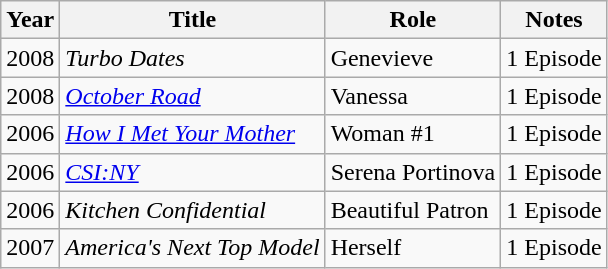<table class="wikitable sortable">
<tr>
<th>Year</th>
<th>Title</th>
<th>Role</th>
<th class="unsortable">Notes</th>
</tr>
<tr>
<td>2008</td>
<td><em>Turbo Dates</em></td>
<td>Genevieve</td>
<td>1 Episode</td>
</tr>
<tr>
<td>2008</td>
<td><em><a href='#'>October Road</a></em></td>
<td>Vanessa</td>
<td>1 Episode</td>
</tr>
<tr>
<td>2006</td>
<td><em><a href='#'>How I Met Your Mother</a></em></td>
<td>Woman #1</td>
<td>1 Episode</td>
</tr>
<tr>
<td>2006</td>
<td><em><a href='#'>CSI:NY</a></em></td>
<td>Serena Portinova</td>
<td>1 Episode</td>
</tr>
<tr>
<td>2006</td>
<td><em>Kitchen Confidential</em></td>
<td>Beautiful Patron</td>
<td>1 Episode</td>
</tr>
<tr>
<td>2007</td>
<td><em>America's Next Top Model</em></td>
<td>Herself</td>
<td>1 Episode</td>
</tr>
</table>
